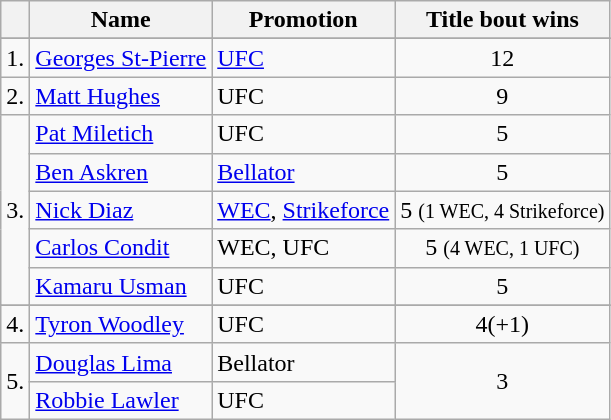<table class="sortable wikitable">
<tr>
<th></th>
<th>Name</th>
<th>Promotion</th>
<th>Title bout wins</th>
</tr>
<tr>
</tr>
<tr bgcolor=>
</tr>
<tr>
<td>1.</td>
<td> <a href='#'>Georges St-Pierre</a></td>
<td><a href='#'>UFC</a></td>
<td align="center">12</td>
</tr>
<tr>
<td>2.</td>
<td> <a href='#'>Matt Hughes</a></td>
<td>UFC</td>
<td align="center">9</td>
</tr>
<tr>
<td rowspan="5">3.</td>
<td> <a href='#'>Pat Miletich</a></td>
<td>UFC</td>
<td align="center">5</td>
</tr>
<tr>
<td> <a href='#'>Ben Askren</a></td>
<td><a href='#'>Bellator</a></td>
<td align="center">5</td>
</tr>
<tr>
<td> <a href='#'>Nick Diaz</a></td>
<td><a href='#'>WEC</a>, <a href='#'>Strikeforce</a></td>
<td align="center">5 <small> (1 WEC, 4 Strikeforce) </small></td>
</tr>
<tr>
<td> <a href='#'>Carlos Condit</a></td>
<td>WEC, UFC</td>
<td align="center">5 <small> (4 WEC, 1 UFC) </small></td>
</tr>
<tr>
<td> <a href='#'>Kamaru Usman</a></td>
<td>UFC</td>
<td align="center">5</td>
</tr>
<tr>
</tr>
<tr>
<td>4.</td>
<td> <a href='#'>Tyron Woodley</a></td>
<td>UFC</td>
<td align="center">4(+1)</td>
</tr>
<tr>
<td rowspan="3">5.</td>
<td> <a href='#'>Douglas Lima</a></td>
<td>Bellator</td>
<td rowspan="3" align="center">3</td>
</tr>
<tr>
<td> <a href='#'>Robbie Lawler</a></td>
<td>UFC</td>
</tr>
</table>
